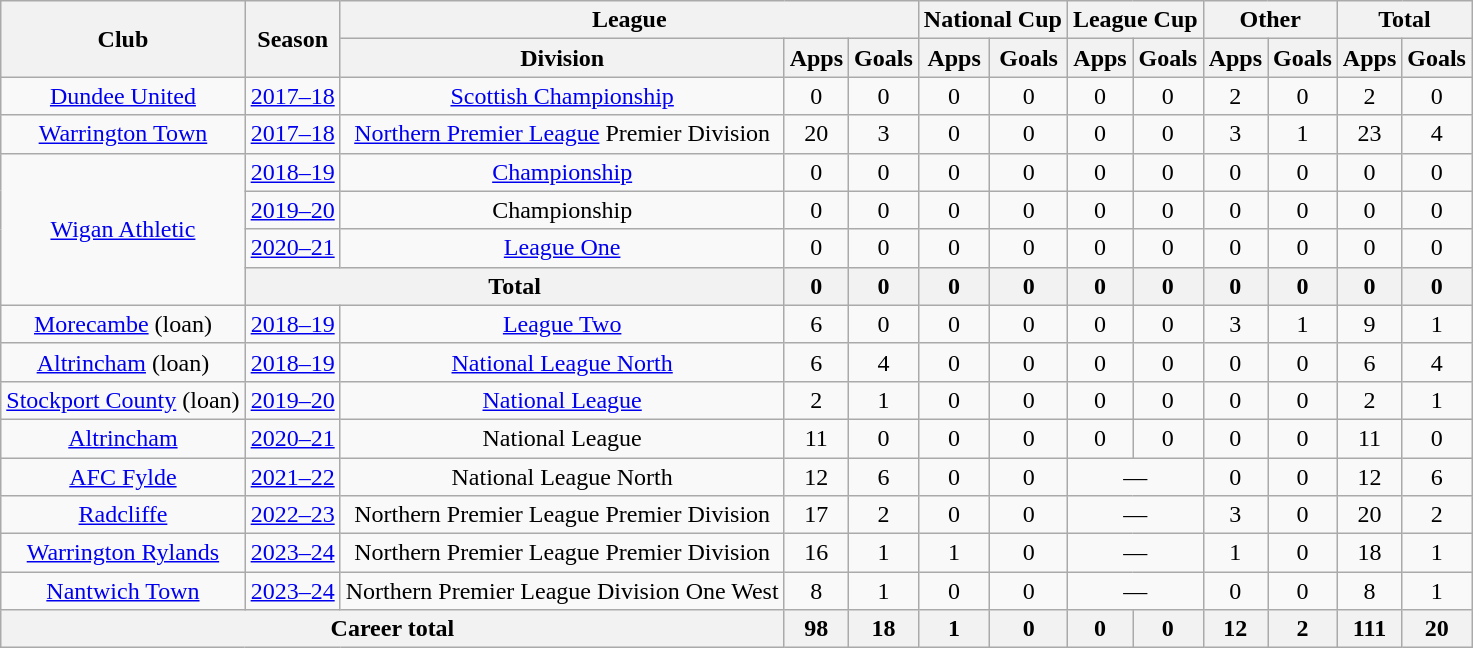<table class="wikitable" style="text-align: center">
<tr>
<th rowspan="2">Club</th>
<th rowspan="2">Season</th>
<th colspan="3">League</th>
<th colspan="2">National Cup</th>
<th colspan="2">League Cup</th>
<th colspan="2">Other</th>
<th colspan="2">Total</th>
</tr>
<tr>
<th>Division</th>
<th>Apps</th>
<th>Goals</th>
<th>Apps</th>
<th>Goals</th>
<th>Apps</th>
<th>Goals</th>
<th>Apps</th>
<th>Goals</th>
<th>Apps</th>
<th>Goals</th>
</tr>
<tr>
<td><a href='#'>Dundee United</a></td>
<td><a href='#'>2017–18</a></td>
<td><a href='#'>Scottish Championship</a></td>
<td>0</td>
<td>0</td>
<td>0</td>
<td>0</td>
<td>0</td>
<td>0</td>
<td>2</td>
<td>0</td>
<td>2</td>
<td>0</td>
</tr>
<tr>
<td><a href='#'>Warrington Town</a></td>
<td><a href='#'>2017–18</a></td>
<td><a href='#'>Northern Premier League</a> Premier Division</td>
<td>20</td>
<td>3</td>
<td>0</td>
<td>0</td>
<td>0</td>
<td>0</td>
<td>3</td>
<td>1</td>
<td>23</td>
<td>4</td>
</tr>
<tr>
<td rowspan="4"><a href='#'>Wigan Athletic</a></td>
<td><a href='#'>2018–19</a></td>
<td><a href='#'>Championship</a></td>
<td>0</td>
<td>0</td>
<td>0</td>
<td>0</td>
<td>0</td>
<td>0</td>
<td>0</td>
<td>0</td>
<td>0</td>
<td>0</td>
</tr>
<tr>
<td><a href='#'>2019–20</a></td>
<td>Championship</td>
<td>0</td>
<td>0</td>
<td>0</td>
<td>0</td>
<td>0</td>
<td>0</td>
<td>0</td>
<td>0</td>
<td>0</td>
<td>0</td>
</tr>
<tr>
<td><a href='#'>2020–21</a></td>
<td><a href='#'>League One</a></td>
<td>0</td>
<td>0</td>
<td>0</td>
<td>0</td>
<td>0</td>
<td>0</td>
<td>0</td>
<td>0</td>
<td>0</td>
<td>0</td>
</tr>
<tr>
<th colspan="2">Total</th>
<th>0</th>
<th>0</th>
<th>0</th>
<th>0</th>
<th>0</th>
<th>0</th>
<th>0</th>
<th>0</th>
<th>0</th>
<th>0</th>
</tr>
<tr>
<td><a href='#'>Morecambe</a> (loan)</td>
<td><a href='#'>2018–19</a></td>
<td><a href='#'>League Two</a></td>
<td>6</td>
<td>0</td>
<td>0</td>
<td>0</td>
<td>0</td>
<td>0</td>
<td>3</td>
<td>1</td>
<td>9</td>
<td>1</td>
</tr>
<tr>
<td><a href='#'>Altrincham</a> (loan)</td>
<td><a href='#'>2018–19</a></td>
<td><a href='#'>National League North</a></td>
<td>6</td>
<td>4</td>
<td>0</td>
<td>0</td>
<td>0</td>
<td>0</td>
<td>0</td>
<td>0</td>
<td>6</td>
<td>4</td>
</tr>
<tr>
<td><a href='#'>Stockport County</a> (loan)</td>
<td><a href='#'>2019–20</a></td>
<td><a href='#'>National League</a></td>
<td>2</td>
<td>1</td>
<td>0</td>
<td>0</td>
<td>0</td>
<td>0</td>
<td>0</td>
<td>0</td>
<td>2</td>
<td>1</td>
</tr>
<tr>
<td><a href='#'>Altrincham</a></td>
<td><a href='#'>2020–21</a></td>
<td>National League</td>
<td>11</td>
<td>0</td>
<td>0</td>
<td>0</td>
<td>0</td>
<td>0</td>
<td>0</td>
<td>0</td>
<td>11</td>
<td>0</td>
</tr>
<tr>
<td><a href='#'>AFC Fylde</a></td>
<td><a href='#'>2021–22</a></td>
<td>National League North</td>
<td>12</td>
<td>6</td>
<td>0</td>
<td>0</td>
<td colspan="2">—</td>
<td>0</td>
<td>0</td>
<td>12</td>
<td>6</td>
</tr>
<tr>
<td><a href='#'>Radcliffe</a></td>
<td><a href='#'>2022–23</a></td>
<td>Northern Premier League Premier Division</td>
<td>17</td>
<td>2</td>
<td>0</td>
<td>0</td>
<td colspan="2">—</td>
<td>3</td>
<td>0</td>
<td>20</td>
<td>2</td>
</tr>
<tr>
<td><a href='#'>Warrington Rylands</a></td>
<td><a href='#'>2023–24</a></td>
<td>Northern Premier League Premier Division</td>
<td>16</td>
<td>1</td>
<td>1</td>
<td>0</td>
<td colspan="2">—</td>
<td>1</td>
<td>0</td>
<td>18</td>
<td>1</td>
</tr>
<tr>
<td><a href='#'>Nantwich Town</a></td>
<td><a href='#'>2023–24</a></td>
<td>Northern Premier League Division One West</td>
<td>8</td>
<td>1</td>
<td>0</td>
<td>0</td>
<td colspan="2">—</td>
<td>0</td>
<td>0</td>
<td>8</td>
<td>1</td>
</tr>
<tr>
<th colspan="3">Career total</th>
<th>98</th>
<th>18</th>
<th>1</th>
<th>0</th>
<th>0</th>
<th>0</th>
<th>12</th>
<th>2</th>
<th>111</th>
<th>20</th>
</tr>
</table>
